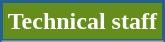<table class="wikitable">
<tr>
<th style="background-color:#658D1B; color:#FFFFFF; border:2px solid #236192;" scope="col" colspan="2">Technical staff</th>
</tr>
<tr>
</tr>
</table>
